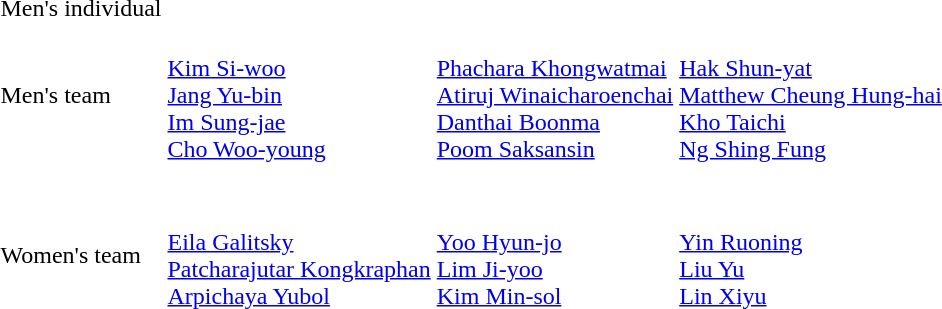<table>
<tr>
<td>Men's individual<br></td>
<td></td>
<td></td>
<td></td>
</tr>
<tr>
<td>Men's team<br></td>
<td><br><a href='#'>Kim Si-woo</a><br><a href='#'>Jang Yu-bin</a><br><a href='#'>Im Sung-jae</a><br><a href='#'>Cho Woo-young</a></td>
<td><br><a href='#'>Phachara Khongwatmai</a><br><a href='#'>Atiruj Winaicharoenchai</a><br><a href='#'>Danthai Boonma</a><br><a href='#'>Poom Saksansin</a></td>
<td><br><a href='#'>Hak Shun-yat</a><br><a href='#'>Matthew Cheung Hung-hai</a><br><a href='#'>Kho Taichi</a><br><a href='#'>Ng Shing Fung</a></td>
</tr>
<tr>
<td><br></td>
<td></td>
<td></td>
<td></td>
</tr>
<tr>
<td>Women's team<br></td>
<td><br><a href='#'>Eila Galitsky</a><br><a href='#'>Patcharajutar Kongkraphan</a><br><a href='#'>Arpichaya Yubol</a></td>
<td><br><a href='#'>Yoo Hyun-jo</a><br><a href='#'>Lim Ji-yoo</a><br><a href='#'>Kim Min-sol</a></td>
<td><br><a href='#'>Yin Ruoning</a><br><a href='#'>Liu Yu</a><br><a href='#'>Lin Xiyu</a></td>
</tr>
</table>
